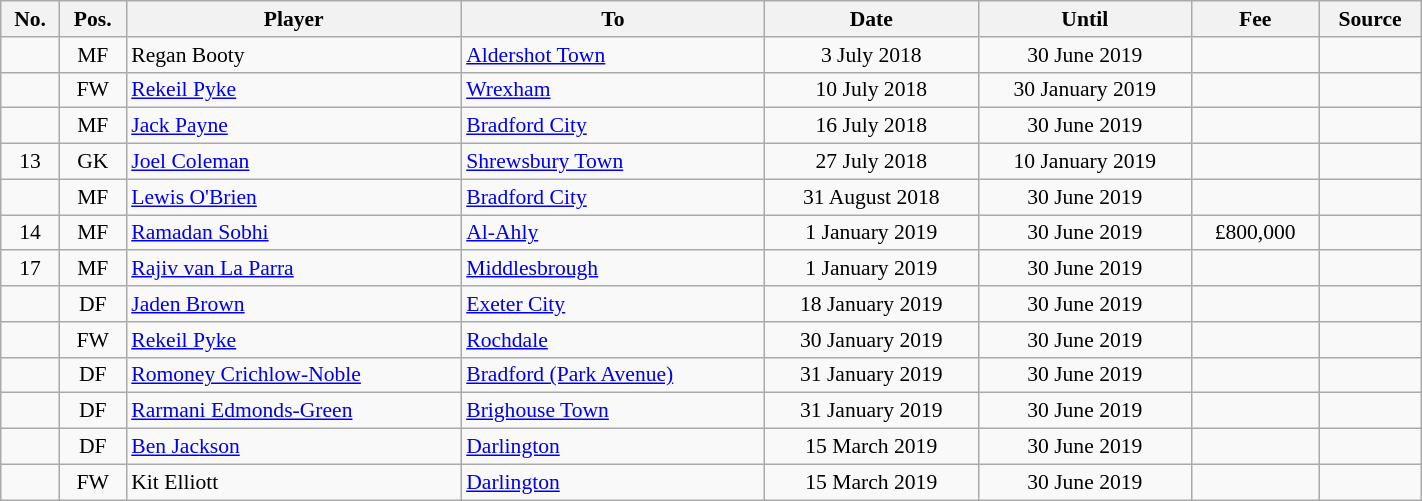<table class="wikitable" style="text-align:center; font-size:90%; width:75%;">
<tr>
<th>No.</th>
<th>Pos.</th>
<th>Player</th>
<th>To</th>
<th>Date</th>
<th>Until</th>
<th>Fee</th>
<th>Source</th>
</tr>
<tr>
<td></td>
<td>MF</td>
<td align=left> Regan Booty</td>
<td align=left> <a href='#'>Aldershot Town</a></td>
<td>3 July 2018</td>
<td>30 June 2019</td>
<td></td>
<td></td>
</tr>
<tr>
<td></td>
<td>FW</td>
<td align=left> <a href='#'>Rekeil Pyke</a></td>
<td align=left> <a href='#'>Wrexham</a></td>
<td>10 July 2018</td>
<td>30 January 2019</td>
<td></td>
<td></td>
</tr>
<tr>
<td></td>
<td>MF</td>
<td align=left> <a href='#'>Jack Payne</a></td>
<td align=left> <a href='#'>Bradford City</a></td>
<td>16 July 2018</td>
<td>30 June 2019</td>
<td></td>
<td></td>
</tr>
<tr>
<td>13</td>
<td>GK</td>
<td align=left> <a href='#'>Joel Coleman</a></td>
<td align=left> <a href='#'>Shrewsbury Town</a></td>
<td>27 July 2018</td>
<td>10 January 2019</td>
<td></td>
<td></td>
</tr>
<tr>
<td></td>
<td>MF</td>
<td align=left> <a href='#'>Lewis O'Brien</a></td>
<td align=left> <a href='#'>Bradford City</a></td>
<td>31 August 2018</td>
<td>30 June 2019</td>
<td></td>
<td></td>
</tr>
<tr>
<td>14</td>
<td>MF</td>
<td align=left> <a href='#'>Ramadan Sobhi</a></td>
<td align=left> <a href='#'>Al-Ahly</a></td>
<td>1 January 2019</td>
<td>30 June 2019</td>
<td>£800,000</td>
<td></td>
</tr>
<tr>
<td>17</td>
<td>MF</td>
<td align=left> <a href='#'>Rajiv van La Parra</a></td>
<td align=left> <a href='#'>Middlesbrough</a></td>
<td>1 January 2019</td>
<td>30 June 2019</td>
<td></td>
<td></td>
</tr>
<tr>
<td></td>
<td>DF</td>
<td align=left> <a href='#'>Jaden Brown</a></td>
<td align=left> <a href='#'>Exeter City</a></td>
<td>18 January 2019</td>
<td>30 June 2019</td>
<td></td>
<td></td>
</tr>
<tr>
<td></td>
<td>FW</td>
<td align=left> <a href='#'>Rekeil Pyke</a></td>
<td align=left> <a href='#'>Rochdale</a></td>
<td>30 January 2019</td>
<td>30 June 2019</td>
<td></td>
<td></td>
</tr>
<tr>
<td></td>
<td>DF</td>
<td align=left> <a href='#'>Romoney Crichlow-Noble</a></td>
<td align=left> <a href='#'>Bradford (Park Avenue)</a></td>
<td>31 January 2019</td>
<td>30 June 2019</td>
<td></td>
<td></td>
</tr>
<tr>
<td></td>
<td>DF</td>
<td align=left> <a href='#'>Rarmani Edmonds-Green</a></td>
<td align=left> <a href='#'>Brighouse Town</a></td>
<td>31 January 2019</td>
<td>30 June 2019</td>
<td></td>
<td></td>
</tr>
<tr>
<td></td>
<td>DF</td>
<td align=left> <a href='#'>Ben Jackson</a></td>
<td align=left> <a href='#'>Darlington</a></td>
<td>15 March 2019</td>
<td>30 June 2019</td>
<td></td>
<td></td>
</tr>
<tr>
<td></td>
<td>FW</td>
<td align=left> Kit Elliott</td>
<td align=left> <a href='#'>Darlington</a></td>
<td>15 March 2019</td>
<td>30 June 2019</td>
<td></td>
<td></td>
</tr>
</table>
